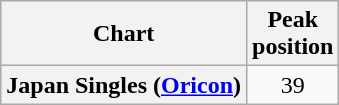<table class="wikitable plainrowheaders">
<tr>
<th>Chart</th>
<th>Peak<br>position</th>
</tr>
<tr>
<th scope="row">Japan Singles (<a href='#'>Oricon</a>)</th>
<td style="text-align:center;">39</td>
</tr>
</table>
